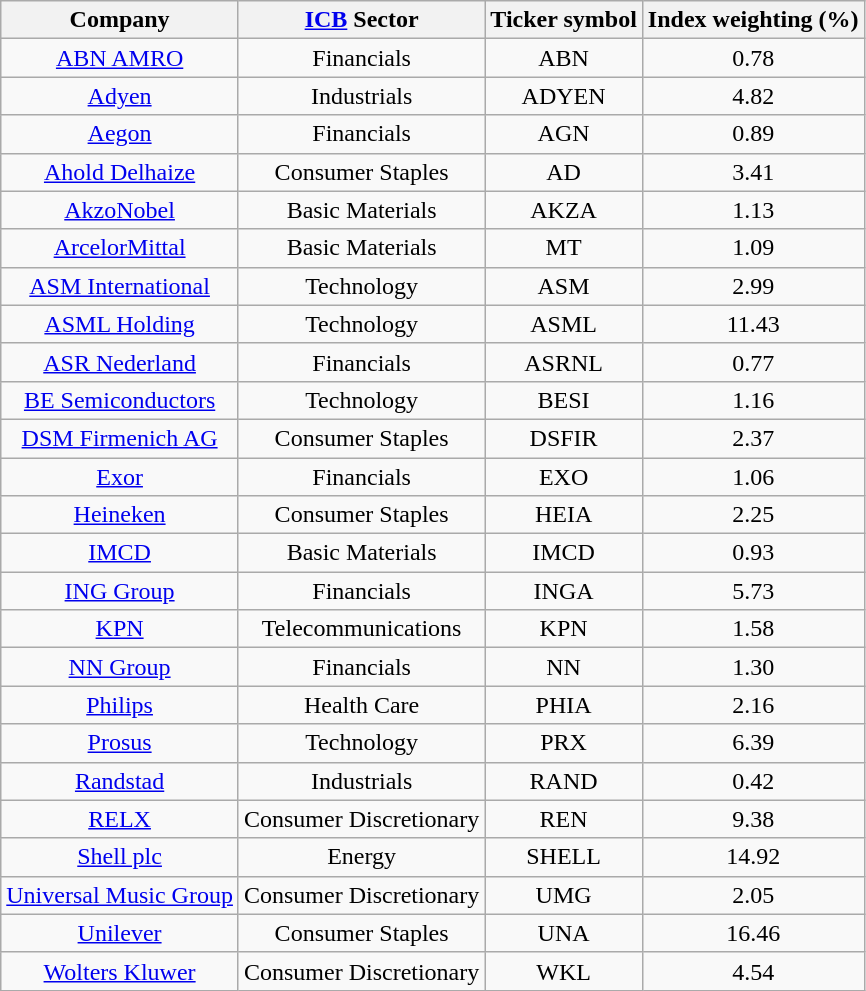<table class="wikitable sortable" id="constituents" style="text-align: center;" cellpadding=2 cellspacing=2>
<tr>
<th>Company</th>
<th><a href='#'>ICB</a> Sector</th>
<th>Ticker symbol</th>
<th>Index weighting (%)</th>
</tr>
<tr>
<td><a href='#'>ABN AMRO</a></td>
<td>Financials</td>
<td>ABN</td>
<td>0.78</td>
</tr>
<tr>
<td><a href='#'>Adyen</a></td>
<td>Industrials</td>
<td>ADYEN</td>
<td>4.82</td>
</tr>
<tr>
<td><a href='#'>Aegon</a></td>
<td>Financials</td>
<td>AGN</td>
<td>0.89</td>
</tr>
<tr>
<td><a href='#'>Ahold Delhaize</a></td>
<td>Consumer Staples</td>
<td>AD</td>
<td>3.41</td>
</tr>
<tr>
<td><a href='#'>AkzoNobel</a></td>
<td>Basic Materials</td>
<td>AKZA</td>
<td>1.13</td>
</tr>
<tr>
<td><a href='#'>ArcelorMittal</a></td>
<td>Basic Materials</td>
<td>MT</td>
<td>1.09</td>
</tr>
<tr>
<td><a href='#'>ASM International</a></td>
<td>Technology</td>
<td>ASM</td>
<td>2.99</td>
</tr>
<tr>
<td><a href='#'>ASML Holding</a></td>
<td>Technology</td>
<td>ASML</td>
<td>11.43</td>
</tr>
<tr>
<td><a href='#'>ASR Nederland</a></td>
<td>Financials</td>
<td>ASRNL</td>
<td>0.77</td>
</tr>
<tr>
<td><a href='#'>BE Semiconductors</a></td>
<td>Technology</td>
<td>BESI</td>
<td>1.16</td>
</tr>
<tr>
<td><a href='#'>DSM Firmenich AG</a></td>
<td>Consumer Staples</td>
<td>DSFIR</td>
<td>2.37</td>
</tr>
<tr>
<td><a href='#'>Exor</a></td>
<td>Financials</td>
<td>EXO</td>
<td>1.06</td>
</tr>
<tr>
<td><a href='#'>Heineken</a></td>
<td>Consumer Staples</td>
<td>HEIA</td>
<td>2.25</td>
</tr>
<tr>
<td><a href='#'>IMCD</a></td>
<td>Basic Materials</td>
<td>IMCD</td>
<td>0.93</td>
</tr>
<tr>
<td><a href='#'>ING Group</a></td>
<td>Financials</td>
<td>INGA</td>
<td>5.73</td>
</tr>
<tr>
<td><a href='#'>KPN</a></td>
<td>Telecommunications</td>
<td>KPN</td>
<td>1.58</td>
</tr>
<tr>
<td><a href='#'>NN Group</a></td>
<td>Financials</td>
<td>NN</td>
<td>1.30</td>
</tr>
<tr>
<td><a href='#'>Philips</a></td>
<td>Health Care</td>
<td>PHIA</td>
<td>2.16</td>
</tr>
<tr>
<td><a href='#'>Prosus</a></td>
<td>Technology</td>
<td>PRX</td>
<td>6.39</td>
</tr>
<tr>
<td><a href='#'>Randstad</a></td>
<td>Industrials</td>
<td>RAND</td>
<td>0.42</td>
</tr>
<tr>
<td><a href='#'>RELX</a></td>
<td>Consumer Discretionary</td>
<td>REN</td>
<td>9.38</td>
</tr>
<tr>
<td><a href='#'>Shell plc</a></td>
<td>Energy</td>
<td>SHELL</td>
<td>14.92</td>
</tr>
<tr>
<td><a href='#'>Universal Music Group</a></td>
<td>Consumer Discretionary</td>
<td>UMG</td>
<td>2.05</td>
</tr>
<tr>
<td><a href='#'>Unilever</a></td>
<td>Consumer Staples</td>
<td>UNA</td>
<td>16.46</td>
</tr>
<tr>
<td><a href='#'>Wolters Kluwer</a></td>
<td>Consumer Discretionary</td>
<td>WKL</td>
<td>4.54</td>
</tr>
</table>
